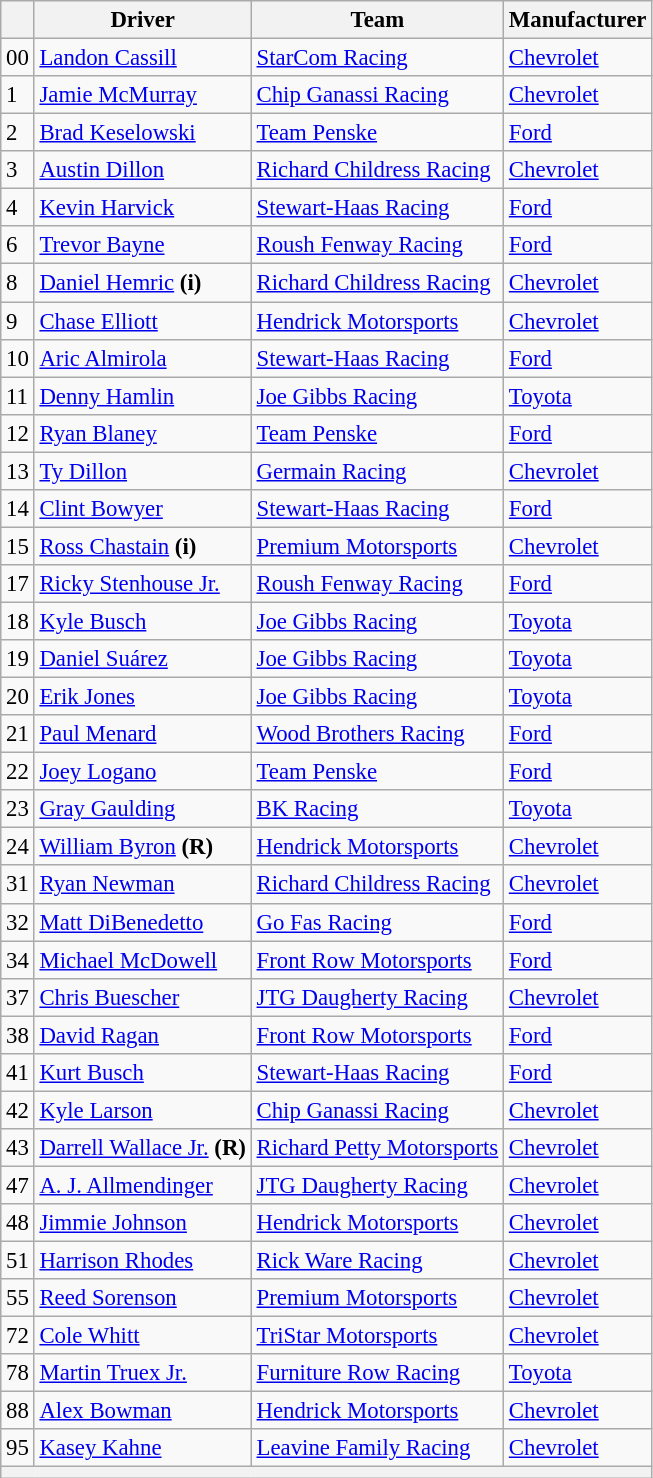<table class="wikitable" style="font-size:95%">
<tr>
<th></th>
<th>Driver</th>
<th>Team</th>
<th>Manufacturer</th>
</tr>
<tr>
<td>00</td>
<td><a href='#'>Landon Cassill</a></td>
<td><a href='#'>StarCom Racing</a></td>
<td><a href='#'>Chevrolet</a></td>
</tr>
<tr>
<td>1</td>
<td><a href='#'>Jamie McMurray</a></td>
<td><a href='#'>Chip Ganassi Racing</a></td>
<td><a href='#'>Chevrolet</a></td>
</tr>
<tr>
<td>2</td>
<td><a href='#'>Brad Keselowski</a></td>
<td><a href='#'>Team Penske</a></td>
<td><a href='#'>Ford</a></td>
</tr>
<tr>
<td>3</td>
<td><a href='#'>Austin Dillon</a></td>
<td><a href='#'>Richard Childress Racing</a></td>
<td><a href='#'>Chevrolet</a></td>
</tr>
<tr>
<td>4</td>
<td><a href='#'>Kevin Harvick</a></td>
<td><a href='#'>Stewart-Haas Racing</a></td>
<td><a href='#'>Ford</a></td>
</tr>
<tr>
<td>6</td>
<td><a href='#'>Trevor Bayne</a></td>
<td><a href='#'>Roush Fenway Racing</a></td>
<td><a href='#'>Ford</a></td>
</tr>
<tr>
<td>8</td>
<td><a href='#'>Daniel Hemric</a> <strong>(i)</strong></td>
<td><a href='#'>Richard Childress Racing</a></td>
<td><a href='#'>Chevrolet</a></td>
</tr>
<tr>
<td>9</td>
<td><a href='#'>Chase Elliott</a></td>
<td><a href='#'>Hendrick Motorsports</a></td>
<td><a href='#'>Chevrolet</a></td>
</tr>
<tr>
<td>10</td>
<td><a href='#'>Aric Almirola</a></td>
<td><a href='#'>Stewart-Haas Racing</a></td>
<td><a href='#'>Ford</a></td>
</tr>
<tr>
<td>11</td>
<td><a href='#'>Denny Hamlin</a></td>
<td><a href='#'>Joe Gibbs Racing</a></td>
<td><a href='#'>Toyota</a></td>
</tr>
<tr>
<td>12</td>
<td><a href='#'>Ryan Blaney</a></td>
<td><a href='#'>Team Penske</a></td>
<td><a href='#'>Ford</a></td>
</tr>
<tr>
<td>13</td>
<td><a href='#'>Ty Dillon</a></td>
<td><a href='#'>Germain Racing</a></td>
<td><a href='#'>Chevrolet</a></td>
</tr>
<tr>
<td>14</td>
<td><a href='#'>Clint Bowyer</a></td>
<td><a href='#'>Stewart-Haas Racing</a></td>
<td><a href='#'>Ford</a></td>
</tr>
<tr>
<td>15</td>
<td><a href='#'>Ross Chastain</a> <strong>(i)</strong></td>
<td><a href='#'>Premium Motorsports</a></td>
<td><a href='#'>Chevrolet</a></td>
</tr>
<tr>
<td>17</td>
<td><a href='#'>Ricky Stenhouse Jr.</a></td>
<td><a href='#'>Roush Fenway Racing</a></td>
<td><a href='#'>Ford</a></td>
</tr>
<tr>
<td>18</td>
<td><a href='#'>Kyle Busch</a></td>
<td><a href='#'>Joe Gibbs Racing</a></td>
<td><a href='#'>Toyota</a></td>
</tr>
<tr>
<td>19</td>
<td><a href='#'>Daniel Suárez</a></td>
<td><a href='#'>Joe Gibbs Racing</a></td>
<td><a href='#'>Toyota</a></td>
</tr>
<tr>
<td>20</td>
<td><a href='#'>Erik Jones</a></td>
<td><a href='#'>Joe Gibbs Racing</a></td>
<td><a href='#'>Toyota</a></td>
</tr>
<tr>
<td>21</td>
<td><a href='#'>Paul Menard</a></td>
<td><a href='#'>Wood Brothers Racing</a></td>
<td><a href='#'>Ford</a></td>
</tr>
<tr>
<td>22</td>
<td><a href='#'>Joey Logano</a></td>
<td><a href='#'>Team Penske</a></td>
<td><a href='#'>Ford</a></td>
</tr>
<tr>
<td>23</td>
<td><a href='#'>Gray Gaulding</a></td>
<td><a href='#'>BK Racing</a></td>
<td><a href='#'>Toyota</a></td>
</tr>
<tr>
<td>24</td>
<td><a href='#'>William Byron</a> <strong>(R)</strong></td>
<td><a href='#'>Hendrick Motorsports</a></td>
<td><a href='#'>Chevrolet</a></td>
</tr>
<tr>
<td>31</td>
<td><a href='#'>Ryan Newman</a></td>
<td><a href='#'>Richard Childress Racing</a></td>
<td><a href='#'>Chevrolet</a></td>
</tr>
<tr>
<td>32</td>
<td><a href='#'>Matt DiBenedetto</a></td>
<td><a href='#'>Go Fas Racing</a></td>
<td><a href='#'>Ford</a></td>
</tr>
<tr>
<td>34</td>
<td><a href='#'>Michael McDowell</a></td>
<td><a href='#'>Front Row Motorsports</a></td>
<td><a href='#'>Ford</a></td>
</tr>
<tr>
<td>37</td>
<td><a href='#'>Chris Buescher</a></td>
<td><a href='#'>JTG Daugherty Racing</a></td>
<td><a href='#'>Chevrolet</a></td>
</tr>
<tr>
<td>38</td>
<td><a href='#'>David Ragan</a></td>
<td><a href='#'>Front Row Motorsports</a></td>
<td><a href='#'>Ford</a></td>
</tr>
<tr>
<td>41</td>
<td><a href='#'>Kurt Busch</a></td>
<td><a href='#'>Stewart-Haas Racing</a></td>
<td><a href='#'>Ford</a></td>
</tr>
<tr>
<td>42</td>
<td><a href='#'>Kyle Larson</a></td>
<td><a href='#'>Chip Ganassi Racing</a></td>
<td><a href='#'>Chevrolet</a></td>
</tr>
<tr>
<td>43</td>
<td><a href='#'>Darrell Wallace Jr.</a> <strong>(R)</strong></td>
<td><a href='#'>Richard Petty Motorsports</a></td>
<td><a href='#'>Chevrolet</a></td>
</tr>
<tr>
<td>47</td>
<td><a href='#'>A. J. Allmendinger</a></td>
<td><a href='#'>JTG Daugherty Racing</a></td>
<td><a href='#'>Chevrolet</a></td>
</tr>
<tr>
<td>48</td>
<td><a href='#'>Jimmie Johnson</a></td>
<td><a href='#'>Hendrick Motorsports</a></td>
<td><a href='#'>Chevrolet</a></td>
</tr>
<tr>
<td>51</td>
<td><a href='#'>Harrison Rhodes</a></td>
<td><a href='#'>Rick Ware Racing</a></td>
<td><a href='#'>Chevrolet</a></td>
</tr>
<tr>
<td>55</td>
<td><a href='#'>Reed Sorenson</a></td>
<td><a href='#'>Premium Motorsports</a></td>
<td><a href='#'>Chevrolet</a></td>
</tr>
<tr>
<td>72</td>
<td><a href='#'>Cole Whitt</a></td>
<td><a href='#'>TriStar Motorsports</a></td>
<td><a href='#'>Chevrolet</a></td>
</tr>
<tr>
<td>78</td>
<td><a href='#'>Martin Truex Jr.</a></td>
<td><a href='#'>Furniture Row Racing</a></td>
<td><a href='#'>Toyota</a></td>
</tr>
<tr>
<td>88</td>
<td><a href='#'>Alex Bowman</a></td>
<td><a href='#'>Hendrick Motorsports</a></td>
<td><a href='#'>Chevrolet</a></td>
</tr>
<tr>
<td>95</td>
<td><a href='#'>Kasey Kahne</a></td>
<td><a href='#'>Leavine Family Racing</a></td>
<td><a href='#'>Chevrolet</a></td>
</tr>
<tr>
<th colspan="4"></th>
</tr>
</table>
